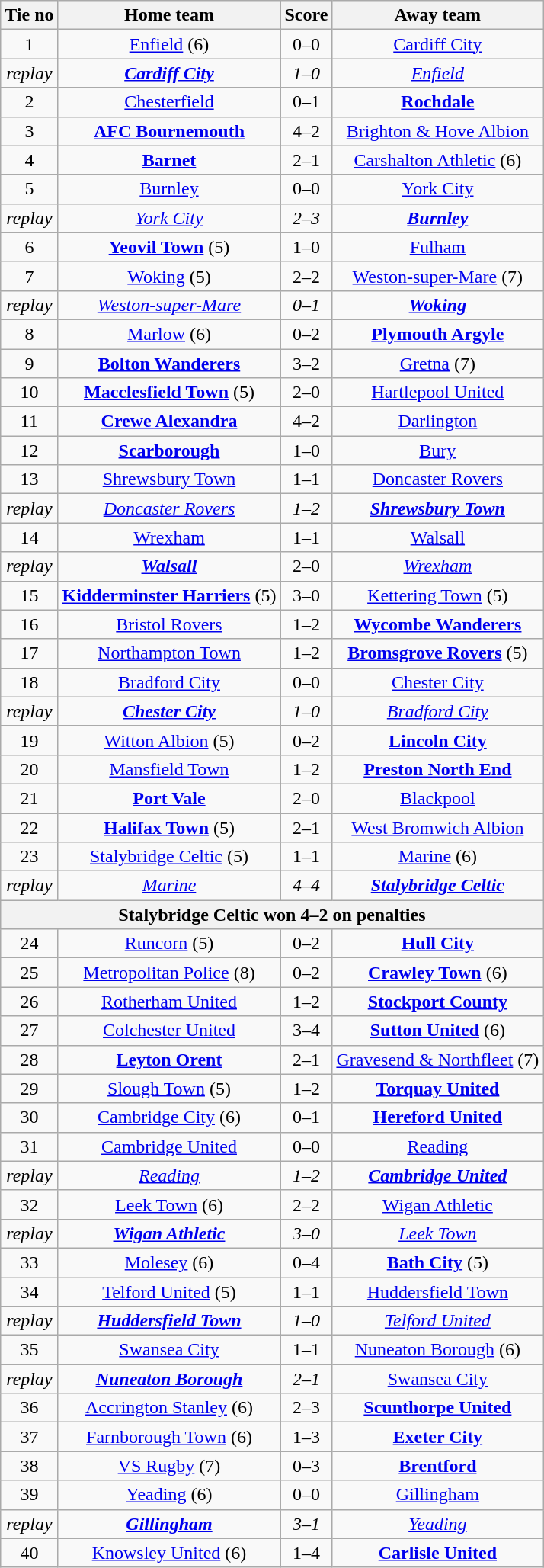<table class="wikitable" style="text-align: center">
<tr>
<th>Tie no</th>
<th>Home team</th>
<th>Score</th>
<th>Away team</th>
</tr>
<tr>
<td>1</td>
<td><a href='#'>Enfield</a> (6)</td>
<td>0–0</td>
<td><a href='#'>Cardiff City</a></td>
</tr>
<tr>
<td><em>replay</em></td>
<td><strong><em><a href='#'>Cardiff City</a></em></strong></td>
<td><em>1–0</em></td>
<td><em><a href='#'>Enfield</a></em></td>
</tr>
<tr>
<td>2</td>
<td><a href='#'>Chesterfield</a></td>
<td>0–1</td>
<td><strong><a href='#'>Rochdale</a></strong></td>
</tr>
<tr>
<td>3</td>
<td><strong><a href='#'>AFC Bournemouth</a></strong></td>
<td>4–2</td>
<td><a href='#'>Brighton & Hove Albion</a></td>
</tr>
<tr>
<td>4</td>
<td><strong><a href='#'>Barnet</a></strong></td>
<td>2–1</td>
<td><a href='#'>Carshalton Athletic</a> (6)</td>
</tr>
<tr>
<td>5</td>
<td><a href='#'>Burnley</a></td>
<td>0–0</td>
<td><a href='#'>York City</a></td>
</tr>
<tr>
<td><em>replay</em></td>
<td><em><a href='#'>York City</a></em></td>
<td><em>2–3</em></td>
<td><strong><em><a href='#'>Burnley</a></em></strong></td>
</tr>
<tr>
<td>6</td>
<td><strong><a href='#'>Yeovil Town</a></strong> (5)</td>
<td>1–0</td>
<td><a href='#'>Fulham</a></td>
</tr>
<tr>
<td>7</td>
<td><a href='#'>Woking</a> (5)</td>
<td>2–2</td>
<td><a href='#'>Weston-super-Mare</a> (7)</td>
</tr>
<tr>
<td><em>replay</em></td>
<td><em><a href='#'>Weston-super-Mare</a></em></td>
<td><em>0–1</em></td>
<td><strong><em><a href='#'>Woking</a></em></strong></td>
</tr>
<tr>
<td>8</td>
<td><a href='#'>Marlow</a> (6)</td>
<td>0–2</td>
<td><strong><a href='#'>Plymouth Argyle</a></strong></td>
</tr>
<tr>
<td>9</td>
<td><strong><a href='#'>Bolton Wanderers</a></strong></td>
<td>3–2</td>
<td><a href='#'>Gretna</a> (7)</td>
</tr>
<tr>
<td>10</td>
<td><strong><a href='#'>Macclesfield Town</a></strong> (5)</td>
<td>2–0</td>
<td><a href='#'>Hartlepool United</a></td>
</tr>
<tr>
<td>11</td>
<td><strong><a href='#'>Crewe Alexandra</a></strong></td>
<td>4–2</td>
<td><a href='#'>Darlington</a></td>
</tr>
<tr>
<td>12</td>
<td><strong><a href='#'>Scarborough</a></strong></td>
<td>1–0</td>
<td><a href='#'>Bury</a></td>
</tr>
<tr>
<td>13</td>
<td><a href='#'>Shrewsbury Town</a></td>
<td>1–1</td>
<td><a href='#'>Doncaster Rovers</a></td>
</tr>
<tr>
<td><em>replay</em></td>
<td><em><a href='#'>Doncaster Rovers</a></em></td>
<td><em>1–2</em></td>
<td><strong><em><a href='#'>Shrewsbury Town</a></em></strong></td>
</tr>
<tr>
<td>14</td>
<td><a href='#'>Wrexham</a></td>
<td>1–1</td>
<td><a href='#'>Walsall</a></td>
</tr>
<tr>
<td><em>replay</em></td>
<td><strong><em><a href='#'>Walsall</a></em></strong></td>
<td>2–0</td>
<td><em><a href='#'>Wrexham</a></em></td>
</tr>
<tr>
<td>15</td>
<td><strong><a href='#'>Kidderminster Harriers</a></strong> (5)</td>
<td>3–0</td>
<td><a href='#'>Kettering Town</a> (5)</td>
</tr>
<tr>
<td>16</td>
<td><a href='#'>Bristol Rovers</a></td>
<td>1–2</td>
<td><strong><a href='#'>Wycombe Wanderers</a></strong></td>
</tr>
<tr>
<td>17</td>
<td><a href='#'>Northampton Town</a></td>
<td>1–2</td>
<td><strong><a href='#'>Bromsgrove Rovers</a></strong> (5)</td>
</tr>
<tr>
<td>18</td>
<td><a href='#'>Bradford City</a></td>
<td>0–0</td>
<td><a href='#'>Chester City</a></td>
</tr>
<tr>
<td><em>replay</em></td>
<td><strong><em><a href='#'>Chester City</a></em></strong></td>
<td><em>1–0</em></td>
<td><em><a href='#'>Bradford City</a></em></td>
</tr>
<tr>
<td>19</td>
<td><a href='#'>Witton Albion</a> (5)</td>
<td>0–2</td>
<td><strong><a href='#'>Lincoln City</a></strong></td>
</tr>
<tr>
<td>20</td>
<td><a href='#'>Mansfield Town</a></td>
<td>1–2</td>
<td><strong><a href='#'>Preston North End</a></strong></td>
</tr>
<tr>
<td>21</td>
<td><strong><a href='#'>Port Vale</a></strong></td>
<td>2–0</td>
<td><a href='#'>Blackpool</a></td>
</tr>
<tr>
<td>22</td>
<td><strong><a href='#'>Halifax Town</a></strong> (5)</td>
<td>2–1</td>
<td><a href='#'>West Bromwich Albion</a></td>
</tr>
<tr>
<td>23</td>
<td><a href='#'>Stalybridge Celtic</a> (5)</td>
<td>1–1</td>
<td><a href='#'>Marine</a> (6)</td>
</tr>
<tr>
<td><em>replay</em></td>
<td><em><a href='#'>Marine</a></em></td>
<td><em>4–4</em></td>
<td><strong><em><a href='#'>Stalybridge Celtic</a></em></strong></td>
</tr>
<tr>
<th colspan=4>Stalybridge Celtic won 4–2 on penalties</th>
</tr>
<tr>
<td>24</td>
<td><a href='#'>Runcorn</a> (5)</td>
<td>0–2</td>
<td><strong><a href='#'>Hull City</a></strong></td>
</tr>
<tr>
<td>25</td>
<td><a href='#'>Metropolitan Police</a> (8)</td>
<td>0–2</td>
<td><strong><a href='#'>Crawley Town</a></strong> (6)</td>
</tr>
<tr>
<td>26</td>
<td><a href='#'>Rotherham United</a></td>
<td>1–2</td>
<td><strong><a href='#'>Stockport County</a></strong></td>
</tr>
<tr>
<td>27</td>
<td><a href='#'>Colchester United</a></td>
<td>3–4</td>
<td><strong><a href='#'>Sutton United</a></strong> (6)</td>
</tr>
<tr>
<td>28</td>
<td><strong><a href='#'>Leyton Orent</a></strong></td>
<td>2–1</td>
<td><a href='#'>Gravesend & Northfleet</a> (7)</td>
</tr>
<tr>
<td>29</td>
<td><a href='#'>Slough Town</a> (5)</td>
<td>1–2</td>
<td><strong><a href='#'>Torquay United</a></strong></td>
</tr>
<tr>
<td>30</td>
<td><a href='#'>Cambridge City</a> (6)</td>
<td>0–1</td>
<td><strong><a href='#'>Hereford United</a></strong></td>
</tr>
<tr>
<td>31</td>
<td><a href='#'>Cambridge United</a></td>
<td>0–0</td>
<td><a href='#'>Reading</a></td>
</tr>
<tr>
<td><em>replay</em></td>
<td><em><a href='#'>Reading</a></em></td>
<td><em>1–2</em></td>
<td><strong><em><a href='#'>Cambridge United</a></em></strong></td>
</tr>
<tr>
<td>32</td>
<td><a href='#'>Leek Town</a> (6)</td>
<td>2–2</td>
<td><a href='#'>Wigan Athletic</a></td>
</tr>
<tr>
<td><em>replay</em></td>
<td><strong><em><a href='#'>Wigan Athletic</a></em></strong></td>
<td><em>3–0</em></td>
<td><em><a href='#'>Leek Town</a></em></td>
</tr>
<tr>
<td>33</td>
<td><a href='#'>Molesey</a> (6)</td>
<td>0–4</td>
<td><strong><a href='#'>Bath City</a></strong> (5)</td>
</tr>
<tr>
<td>34</td>
<td><a href='#'>Telford United</a> (5)</td>
<td>1–1</td>
<td><a href='#'>Huddersfield Town</a></td>
</tr>
<tr>
<td><em>replay</em></td>
<td><strong><em><a href='#'>Huddersfield Town</a></em></strong></td>
<td><em>1–0</em></td>
<td><em><a href='#'>Telford United</a></em></td>
</tr>
<tr>
<td>35</td>
<td><a href='#'>Swansea City</a></td>
<td>1–1</td>
<td><a href='#'>Nuneaton Borough</a> (6)</td>
</tr>
<tr>
<td><em>replay</em></td>
<td><strong><em><a href='#'>Nuneaton Borough</a></em></strong></td>
<td><em>2–1</em></td>
<td><a href='#'>Swansea City</a></td>
</tr>
<tr>
<td>36</td>
<td><a href='#'>Accrington Stanley</a> (6)</td>
<td>2–3</td>
<td><strong><a href='#'>Scunthorpe United</a></strong></td>
</tr>
<tr>
<td>37</td>
<td><a href='#'>Farnborough Town</a> (6)</td>
<td>1–3</td>
<td><strong><a href='#'>Exeter City</a></strong></td>
</tr>
<tr>
<td>38</td>
<td><a href='#'>VS Rugby</a> (7)</td>
<td>0–3</td>
<td><strong><a href='#'>Brentford</a></strong></td>
</tr>
<tr>
<td>39</td>
<td><a href='#'>Yeading</a> (6)</td>
<td>0–0</td>
<td><a href='#'>Gillingham</a></td>
</tr>
<tr>
<td><em>replay</em></td>
<td><strong><em><a href='#'>Gillingham</a></em></strong></td>
<td><em>3–1</em></td>
<td><em><a href='#'>Yeading</a></em></td>
</tr>
<tr>
<td>40</td>
<td><a href='#'>Knowsley United</a> (6)</td>
<td>1–4</td>
<td><strong><a href='#'>Carlisle United</a></strong></td>
</tr>
</table>
